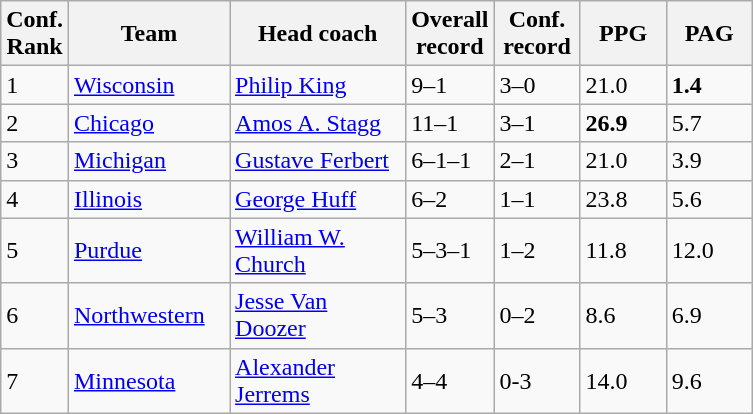<table class="sortable wikitable">
<tr>
<th width="25">Conf. Rank</th>
<th width="100">Team</th>
<th width="110">Head coach</th>
<th width="50">Overall record</th>
<th width="50">Conf. record</th>
<th width="50">PPG</th>
<th width="50">PAG</th>
</tr>
<tr align="left" bgcolor="">
<td>1</td>
<td><a href='#'>Wisconsin</a></td>
<td><a href='#'>Philip King</a></td>
<td>9–1</td>
<td>3–0</td>
<td>21.0</td>
<td><strong>1.4</strong></td>
</tr>
<tr align="left" bgcolor="">
<td>2</td>
<td><a href='#'>Chicago</a></td>
<td><a href='#'>Amos A. Stagg</a></td>
<td>11–1</td>
<td>3–1</td>
<td><strong>26.9</strong></td>
<td>5.7</td>
</tr>
<tr align="left" bgcolor="">
<td>3</td>
<td><a href='#'>Michigan</a></td>
<td><a href='#'>Gustave Ferbert</a></td>
<td>6–1–1</td>
<td>2–1</td>
<td>21.0</td>
<td>3.9</td>
</tr>
<tr align="left" bgcolor="">
<td>4</td>
<td><a href='#'>Illinois</a></td>
<td><a href='#'>George Huff</a></td>
<td>6–2</td>
<td>1–1</td>
<td>23.8</td>
<td>5.6</td>
</tr>
<tr align="left" bgcolor="">
<td>5</td>
<td><a href='#'>Purdue</a></td>
<td><a href='#'>William W. Church</a></td>
<td>5–3–1</td>
<td>1–2</td>
<td>11.8</td>
<td>12.0</td>
</tr>
<tr align="left" bgcolor="">
<td>6</td>
<td><a href='#'>Northwestern</a></td>
<td><a href='#'>Jesse Van Doozer</a></td>
<td>5–3</td>
<td>0–2</td>
<td>8.6</td>
<td>6.9</td>
</tr>
<tr align="left" bgcolor="">
<td>7</td>
<td><a href='#'>Minnesota</a></td>
<td><a href='#'>Alexander Jerrems</a></td>
<td>4–4</td>
<td>0-3</td>
<td>14.0</td>
<td>9.6</td>
</tr>
</table>
